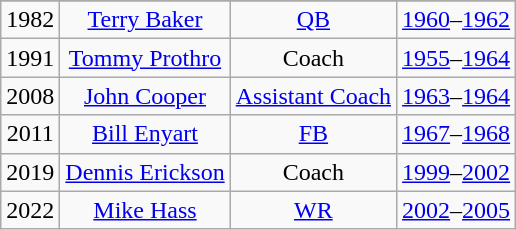<table class="wikitable"	style="text-align:center;">
<tr>
</tr>
<tr>
<td>1982</td>
<td><a href='#'>Terry Baker</a></td>
<td><a href='#'>QB</a></td>
<td><a href='#'>1960</a>–<a href='#'>1962</a></td>
</tr>
<tr>
<td>1991</td>
<td><a href='#'>Tommy Prothro</a></td>
<td>Coach</td>
<td><a href='#'>1955</a>–<a href='#'>1964</a></td>
</tr>
<tr>
<td>2008</td>
<td><a href='#'>John Cooper</a></td>
<td><a href='#'>Assistant Coach</a></td>
<td><a href='#'>1963</a>–<a href='#'>1964</a></td>
</tr>
<tr>
<td>2011</td>
<td><a href='#'>Bill Enyart</a></td>
<td><a href='#'>FB</a></td>
<td><a href='#'>1967</a>–<a href='#'>1968</a></td>
</tr>
<tr>
<td>2019</td>
<td><a href='#'>Dennis Erickson</a></td>
<td>Coach</td>
<td><a href='#'>1999</a>–<a href='#'>2002</a></td>
</tr>
<tr>
<td>2022</td>
<td><a href='#'>Mike Hass</a></td>
<td><a href='#'>WR</a></td>
<td><a href='#'>2002</a>–<a href='#'>2005</a></td>
</tr>
</table>
